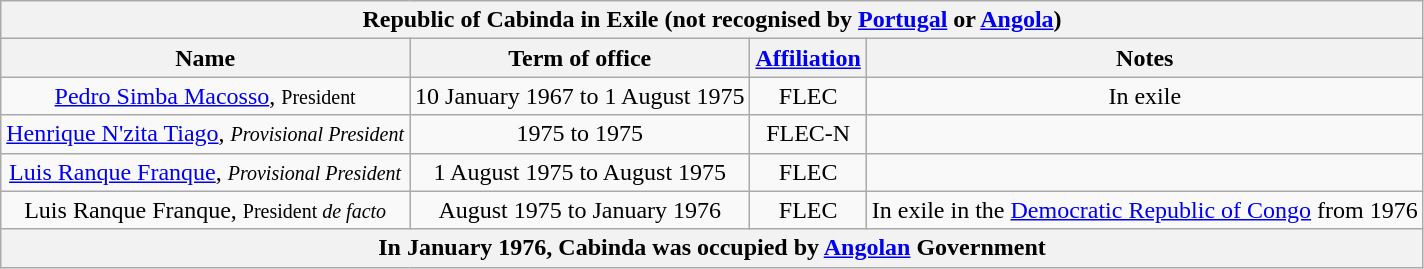<table class="wikitable" style="text-align:center">
<tr>
<th colspan="4">Republic of Cabinda in Exile (not recognised by <a href='#'>Portugal</a> or <a href='#'>Angola</a>)</th>
</tr>
<tr>
<th>Name</th>
<th>Term of office</th>
<th><a href='#'>Affiliation</a></th>
<th>Notes</th>
</tr>
<tr>
<td><a href='#'>Pedro Simba Macosso</a>, <small>President</small></td>
<td>10 January 1967 to 1 August 1975</td>
<td>FLEC</td>
<td>In exile</td>
</tr>
<tr>
<td><a href='#'>Henrique N'zita Tiago</a>, <small><em>Provisional President</em></small></td>
<td>1975 to 1975</td>
<td>FLEC-N</td>
<td></td>
</tr>
<tr>
<td><a href='#'>Luis Ranque Franque</a>, <small><em>Provisional President</em></small></td>
<td>1 August 1975 to August 1975</td>
<td>FLEC</td>
<td></td>
</tr>
<tr>
<td>Luis Ranque Franque, <small>President <em>de facto</em></small></td>
<td>August 1975 to January 1976</td>
<td>FLEC</td>
<td>In exile in the <a href='#'>Democratic Republic of Congo</a> from 1976</td>
</tr>
<tr>
<th colspan="4">In January 1976, Cabinda was occupied by <a href='#'>Angolan</a> Government</th>
</tr>
</table>
